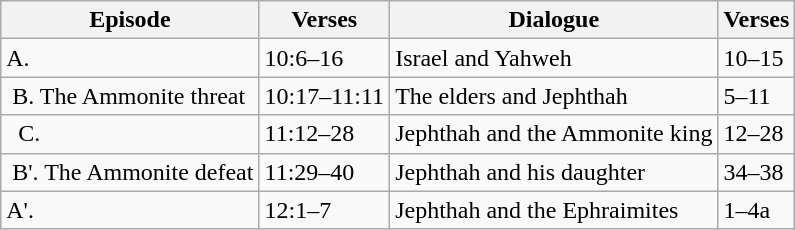<table class=wikitable>
<tr>
<th>Episode</th>
<th>Verses</th>
<th>Dialogue</th>
<th>Verses</th>
</tr>
<tr>
<td>A.</td>
<td>10:6–16</td>
<td>Israel and Yahweh</td>
<td>10–15</td>
</tr>
<tr>
<td> B. The Ammonite threat</td>
<td>10:17–11:11</td>
<td>The elders and Jephthah</td>
<td>5–11</td>
</tr>
<tr>
<td>  C.</td>
<td>11:12–28</td>
<td>Jephthah and the Ammonite king</td>
<td>12–28</td>
</tr>
<tr>
<td> B'. The Ammonite defeat</td>
<td>11:29–40</td>
<td>Jephthah and his daughter</td>
<td>34–38</td>
</tr>
<tr>
<td>A'.</td>
<td>12:1–7</td>
<td>Jephthah and the Ephraimites</td>
<td>1–4a</td>
</tr>
</table>
